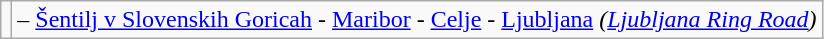<table class="wikitable">
<tr>
<td align=center></td>
<td>  – <a href='#'>Šentilj v Slovenskih Goricah</a> - <a href='#'>Maribor</a> - <a href='#'>Celje</a> - <a href='#'>Ljubljana</a> <em>(<a href='#'>Ljubljana Ring Road</a>)</em> </td>
</tr>
</table>
